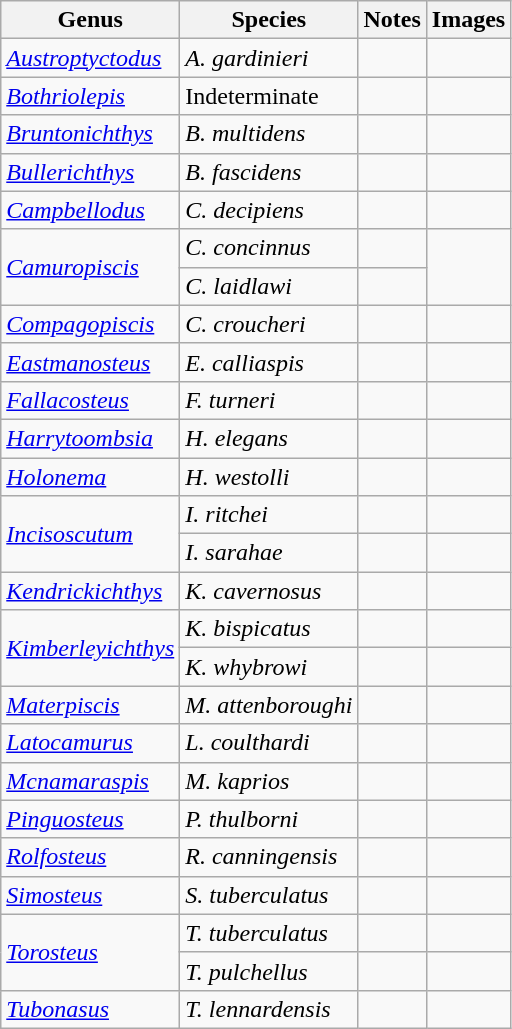<table class="wikitable sortable">
<tr>
<th>Genus</th>
<th>Species</th>
<th>Notes</th>
<th>Images</th>
</tr>
<tr>
<td><em><a href='#'>Austroptyctodus</a></em></td>
<td><em>A. gardinieri</em></td>
<td align="center"></td>
<td></td>
</tr>
<tr>
<td><em><a href='#'>Bothriolepis</a></em></td>
<td>Indeterminate</td>
<td align="center"></td>
<td></td>
</tr>
<tr>
<td><em><a href='#'>Bruntonichthys</a></em></td>
<td><em>B. multidens</em></td>
<td align="center"></td>
<td></td>
</tr>
<tr>
<td><em><a href='#'>Bullerichthys</a></em></td>
<td><em>B. fascidens</em></td>
<td align="center"></td>
<td></td>
</tr>
<tr>
<td><em><a href='#'>Campbellodus</a></em></td>
<td><em>C. decipiens</em></td>
<td align="center"></td>
<td></td>
</tr>
<tr>
<td rowspan="2"><em><a href='#'>Camuropiscis</a></em></td>
<td><em>C. concinnus</em></td>
<td align="center"></td>
<td rowspan="2"></td>
</tr>
<tr>
<td><em>C. laidlawi</em></td>
<td align="center"></td>
</tr>
<tr>
<td><em><a href='#'>Compagopiscis</a></em></td>
<td><em>C. croucheri</em></td>
<td align="center"></td>
<td></td>
</tr>
<tr>
<td><em><a href='#'>Eastmanosteus</a></em></td>
<td><em>E. calliaspis</em></td>
<td align="center"></td>
<td></td>
</tr>
<tr>
<td><em><a href='#'>Fallacosteus</a></em></td>
<td><em>F. turneri</em></td>
<td align="center"></td>
<td></td>
</tr>
<tr>
<td><em><a href='#'>Harrytoombsia</a></em></td>
<td><em>H. elegans</em></td>
<td align="center"></td>
<td></td>
</tr>
<tr>
<td><em><a href='#'>Holonema</a></em></td>
<td><em>H. westolli</em></td>
<td align="center"></td>
<td></td>
</tr>
<tr>
<td rowspan="2"><em><a href='#'>Incisoscutum</a></em></td>
<td><em>I. ritchei</em></td>
<td></td>
<td></td>
</tr>
<tr>
<td><em>I. sarahae</em></td>
<td align="center"></td>
</tr>
<tr>
<td><em><a href='#'>Kendrickichthys</a></em></td>
<td><em>K. cavernosus</em></td>
<td align="center"></td>
<td></td>
</tr>
<tr>
<td rowspan="2"><em><a href='#'>Kimberleyichthys</a></em></td>
<td><em>K. bispicatus</em></td>
<td align="center"></td>
</tr>
<tr>
<td><em>K. whybrowi</em></td>
<td align="center"></td>
<td></td>
</tr>
<tr>
<td><em><a href='#'>Materpiscis</a></em></td>
<td><em>M. attenboroughi</em></td>
<td align="center"></td>
<td></td>
</tr>
<tr>
<td><em><a href='#'>Latocamurus</a></em></td>
<td><em>L. coulthardi</em></td>
<td align="center"></td>
<td></td>
</tr>
<tr>
<td><em><a href='#'>Mcnamaraspis</a></em></td>
<td><em>M. kaprios</em></td>
<td align="center"></td>
<td></td>
</tr>
<tr>
<td><em><a href='#'>Pinguosteus</a></em></td>
<td><em>P. thulborni</em></td>
<td align="center"></td>
<td></td>
</tr>
<tr>
<td><em><a href='#'>Rolfosteus</a></em></td>
<td><em>R. canningensis</em></td>
<td align="center"></td>
<td></td>
</tr>
<tr>
<td><em><a href='#'>Simosteus</a></em></td>
<td><em>S. tuberculatus</em></td>
<td align="center"></td>
<td></td>
</tr>
<tr>
<td rowspan="2"><em><a href='#'>Torosteus</a></em></td>
<td><em>T. tuberculatus</em></td>
<td align="center"></td>
</tr>
<tr>
<td><em>T. pulchellus</em></td>
<td align="center"></td>
<td></td>
</tr>
<tr>
<td><em><a href='#'>Tubonasus</a></em></td>
<td><em>T. lennardensis</em></td>
<td align="center"></td>
<td></td>
</tr>
</table>
